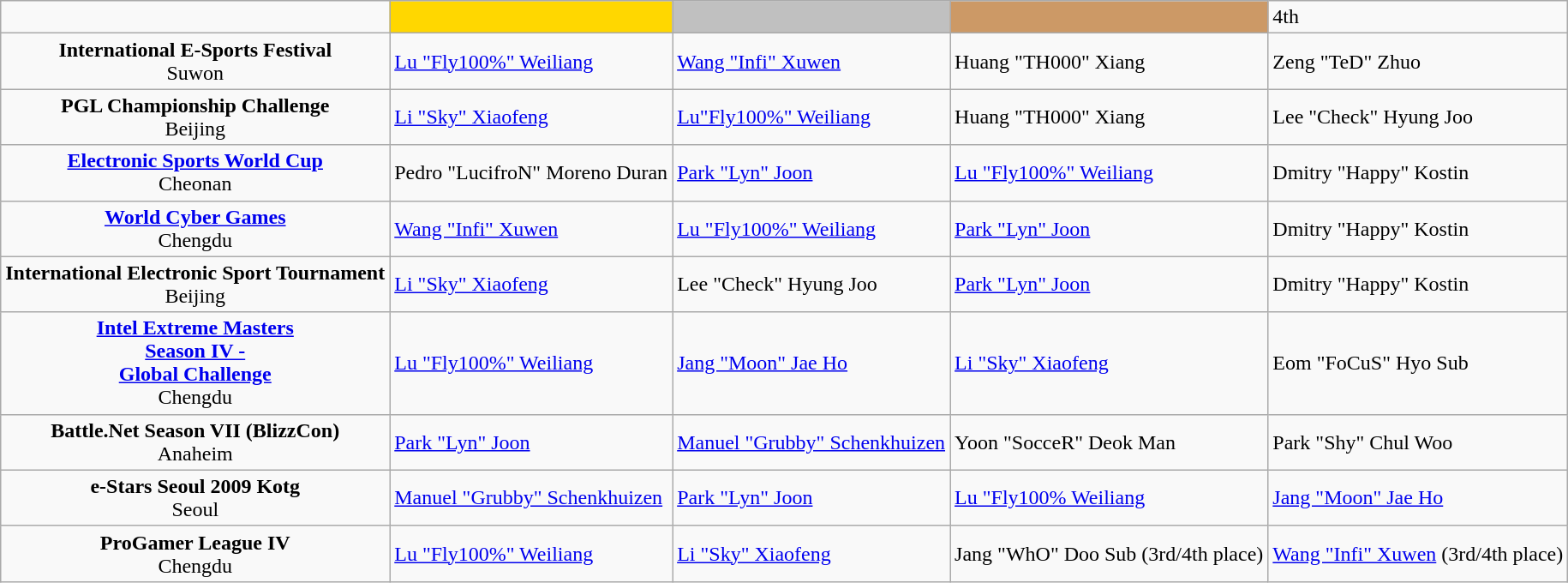<table class="wikitable" style="text-align:left">
<tr>
<td style="text-align:center"></td>
<td style="text-align:center; background:gold;"></td>
<td style="text-align:center; background:silver;"></td>
<td style="text-align:center; background:#c96;"></td>
<td>4th</td>
</tr>
<tr>
<td style="text-align:center"><strong>International E-Sports Festival</strong><br> Suwon</td>
<td> <a href='#'>Lu "Fly100%" Weiliang</a></td>
<td> <a href='#'>Wang "Infi" Xuwen</a></td>
<td> Huang "TH000" Xiang</td>
<td> Zeng "TeD" Zhuo</td>
</tr>
<tr>
<td style="text-align:center"><strong>PGL Championship Challenge</strong><br> Beijing</td>
<td> <a href='#'>Li "Sky" Xiaofeng</a></td>
<td> <a href='#'>Lu"Fly100%" Weiliang</a></td>
<td> Huang "TH000" Xiang</td>
<td> Lee "Check" Hyung Joo</td>
</tr>
<tr>
<td style="text-align:center"><strong><a href='#'>Electronic Sports World Cup</a></strong><br> Cheonan</td>
<td> Pedro "LucifroN" Moreno Duran</td>
<td> <a href='#'>Park "Lyn" Joon</a></td>
<td> <a href='#'>Lu "Fly100%" Weiliang</a></td>
<td> Dmitry "Happy" Kostin</td>
</tr>
<tr>
<td style="text-align:center"><strong><a href='#'>World Cyber Games</a></strong><br> Chengdu</td>
<td> <a href='#'>Wang "Infi" Xuwen</a></td>
<td> <a href='#'>Lu "Fly100%" Weiliang</a></td>
<td> <a href='#'>Park "Lyn" Joon</a></td>
<td> Dmitry "Happy" Kostin</td>
</tr>
<tr>
<td style="text-align:center"><strong>International Electronic Sport Tournament</strong><br> Beijing</td>
<td> <a href='#'>Li "Sky" Xiaofeng</a></td>
<td> Lee "Check" Hyung Joo</td>
<td> <a href='#'>Park "Lyn" Joon</a></td>
<td> Dmitry "Happy" Kostin</td>
</tr>
<tr>
<td style="text-align:center"><strong><a href='#'>Intel Extreme Masters <br>Season IV -<br> Global Challenge</a></strong><br>  Chengdu</td>
<td> <a href='#'>Lu "Fly100%" Weiliang</a></td>
<td> <a href='#'>Jang "Moon" Jae Ho</a></td>
<td> <a href='#'>Li "Sky" Xiaofeng</a></td>
<td> Eom "FoCuS" Hyo Sub</td>
</tr>
<tr>
<td style="text-align:center"><strong>Battle.Net Season VII (BlizzCon)</strong><br> Anaheim</td>
<td> <a href='#'>Park "Lyn" Joon</a></td>
<td> <a href='#'>Manuel "Grubby" Schenkhuizen</a></td>
<td> Yoon "SocceR" Deok Man</td>
<td> Park "Shy" Chul Woo</td>
</tr>
<tr>
<td style="text-align:center"><strong>e-Stars Seoul 2009 Kotg</strong><br> Seoul</td>
<td> <a href='#'>Manuel "Grubby" Schenkhuizen</a></td>
<td> <a href='#'>Park "Lyn" Joon</a></td>
<td> <a href='#'>Lu "Fly100% Weiliang</a></td>
<td> <a href='#'>Jang "Moon" Jae Ho</a></td>
</tr>
<tr>
<td style="text-align:center"><strong>ProGamer League IV</strong><br> Chengdu</td>
<td> <a href='#'>Lu "Fly100%" Weiliang</a></td>
<td> <a href='#'>Li "Sky" Xiaofeng</a></td>
<td> Jang "WhO" Doo Sub (3rd/4th place)</td>
<td> <a href='#'>Wang "Infi" Xuwen</a> (3rd/4th place)</td>
</tr>
</table>
